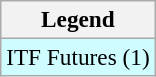<table class=wikitable style=font-size:97%>
<tr>
<th>Legend</th>
</tr>
<tr bgcolor=cffcff>
<td>ITF Futures (1)</td>
</tr>
</table>
